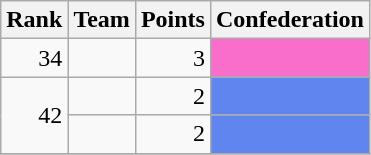<table class="wikitable">
<tr>
<th>Rank</th>
<th>Team</th>
<th>Points</th>
<th>Confederation</th>
</tr>
<tr>
<td align=right>34 </td>
<td align="left"></td>
<td align="right">3</td>
<td align="center" bgcolor=#F96ECB><a href='#'></a></td>
</tr>
<tr>
<td rowspan=2 align=right>42 </td>
<td align="left"></td>
<td align="right">2</td>
<td align="center" bgcolor=#6085EF><a href='#'></a></td>
</tr>
<tr>
<td align="left"></td>
<td align="right">2</td>
<td align="center" bgcolor=#6085EF><a href='#'></a></td>
</tr>
<tr>
</tr>
</table>
